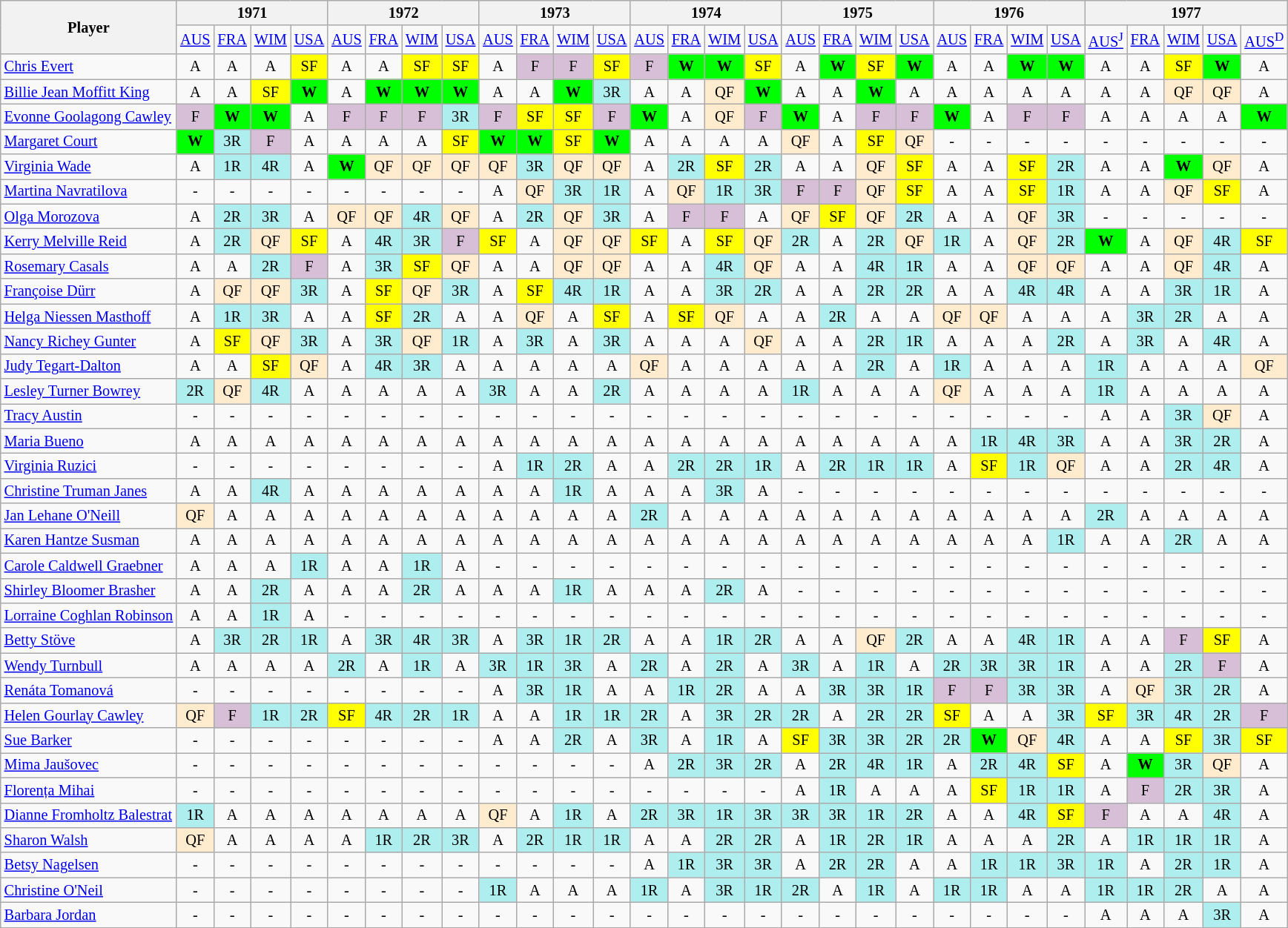<table class="wikitable" style="font-size:85%;">
<tr>
<th rowspan="2">Player</th>
<th colspan="4">1971</th>
<th colspan="4">1972</th>
<th colspan="4">1973</th>
<th colspan="4">1974</th>
<th colspan="4">1975</th>
<th colspan="4">1976</th>
<th colspan="5">1977</th>
</tr>
<tr>
<td><a href='#'>AUS</a></td>
<td><a href='#'>FRA</a></td>
<td><a href='#'>WIM</a></td>
<td><a href='#'>USA</a></td>
<td><a href='#'>AUS</a></td>
<td><a href='#'>FRA</a></td>
<td><a href='#'>WIM</a></td>
<td><a href='#'>USA</a></td>
<td><a href='#'>AUS</a></td>
<td><a href='#'>FRA</a></td>
<td><a href='#'>WIM</a></td>
<td><a href='#'>USA</a></td>
<td><a href='#'>AUS</a></td>
<td><a href='#'>FRA</a></td>
<td><a href='#'>WIM</a></td>
<td><a href='#'>USA</a></td>
<td><a href='#'>AUS</a></td>
<td><a href='#'>FRA</a></td>
<td><a href='#'>WIM</a></td>
<td><a href='#'>USA</a></td>
<td><a href='#'>AUS</a></td>
<td><a href='#'>FRA</a></td>
<td><a href='#'>WIM</a></td>
<td><a href='#'>USA</a></td>
<td><a href='#'>AUS<sup>J</sup></a></td>
<td><a href='#'>FRA</a></td>
<td><a href='#'>WIM</a></td>
<td><a href='#'>USA</a></td>
<td><a href='#'>AUS<sup>D</sup></a></td>
</tr>
<tr align="center">
<td align="left"> <a href='#'>Chris Evert</a></td>
<td>A</td>
<td>A</td>
<td>A</td>
<td style="background:yellow;">SF</td>
<td>A</td>
<td>A</td>
<td style="background:yellow;">SF</td>
<td style="background:yellow;">SF</td>
<td>A</td>
<td style="background:#D8BFD8;">F</td>
<td style="background:#D8BFD8;">F</td>
<td style="background:yellow;">SF</td>
<td style="background:#D8BFD8;">F</td>
<td style="background:#00ff00;"><strong>W</strong></td>
<td style="background:#00ff00;"><strong>W</strong></td>
<td style="background:yellow;">SF</td>
<td>A</td>
<td style="background:#00ff00;"><strong>W</strong></td>
<td style="background:yellow;">SF</td>
<td style="background:#00ff00;"><strong>W</strong></td>
<td>A</td>
<td>A</td>
<td style="background:#00ff00;"><strong>W</strong></td>
<td style="background:#00ff00;"><strong>W</strong></td>
<td>A</td>
<td>A</td>
<td style="background:yellow;">SF</td>
<td style="background:#00ff00;"><strong>W</strong></td>
<td>A</td>
</tr>
<tr align="center">
<td align="left"> <a href='#'>Billie Jean Moffitt King</a></td>
<td>A</td>
<td>A</td>
<td style="background:yellow;">SF</td>
<td style="background:#00ff00;"><strong>W</strong></td>
<td>A</td>
<td style="background:#00ff00;"><strong>W</strong></td>
<td style="background:#00ff00;"><strong>W</strong></td>
<td style="background:#00ff00;"><strong>W</strong></td>
<td>A</td>
<td>A</td>
<td style="background:#00ff00;"><strong>W</strong></td>
<td style="background:#afeeee;">3R</td>
<td>A</td>
<td>A</td>
<td style="background:#ffebcd;">QF</td>
<td style="background:#00ff00;"><strong>W</strong></td>
<td>A</td>
<td>A</td>
<td style="background:#00ff00;"><strong>W</strong></td>
<td>A</td>
<td>A</td>
<td>A</td>
<td>A</td>
<td>A</td>
<td>A</td>
<td>A</td>
<td style="background:#ffebcd;">QF</td>
<td style="background:#ffebcd;">QF</td>
<td>A</td>
</tr>
<tr align="center">
<td align="left"> <a href='#'>Evonne Goolagong Cawley</a></td>
<td style="background:#D8BFD8;">F</td>
<td style="background:#00ff00;"><strong>W</strong></td>
<td style="background:#00ff00;"><strong>W</strong></td>
<td>A</td>
<td style="background:#D8BFD8;">F</td>
<td style="background:#D8BFD8;">F</td>
<td style="background:#D8BFD8;">F</td>
<td style="background:#afeeee;">3R</td>
<td style="background:#D8BFD8;">F</td>
<td style="background:yellow;">SF</td>
<td style="background:yellow;">SF</td>
<td style="background:#D8BFD8;">F</td>
<td style="background:#00ff00;"><strong>W</strong></td>
<td>A</td>
<td style="background:#ffebcd;">QF</td>
<td style="background:#D8BFD8;">F</td>
<td style="background:#00ff00;"><strong>W</strong></td>
<td>A</td>
<td style="background:#D8BFD8;">F</td>
<td style="background:#D8BFD8;">F</td>
<td style="background:#00ff00;"><strong>W</strong></td>
<td>A</td>
<td style="background:#D8BFD8;">F</td>
<td style="background:#D8BFD8;">F</td>
<td>A</td>
<td>A</td>
<td>A</td>
<td>A</td>
<td style="background:#00ff00;"><strong>W</strong></td>
</tr>
<tr align="center">
<td align="left"> <a href='#'>Margaret Court</a></td>
<td style="background:#00ff00;"><strong>W</strong></td>
<td style="background:#afeeee;">3R</td>
<td style="background:#D8BFD8;">F</td>
<td>A</td>
<td>A</td>
<td>A</td>
<td>A</td>
<td style="background:yellow;">SF</td>
<td style="background:#00ff00;"><strong>W</strong></td>
<td style="background:#00ff00;"><strong>W</strong></td>
<td style="background:yellow;">SF</td>
<td style="background:#00ff00;"><strong>W</strong></td>
<td>A</td>
<td>A</td>
<td>A</td>
<td>A</td>
<td style="background:#ffebcd;">QF</td>
<td>A</td>
<td style="background:yellow;">SF</td>
<td style="background:#ffebcd;">QF</td>
<td>-</td>
<td>-</td>
<td>-</td>
<td>-</td>
<td>-</td>
<td>-</td>
<td>-</td>
<td>-</td>
<td>-</td>
</tr>
<tr align="center">
<td align="left"> <a href='#'>Virginia Wade</a></td>
<td>A</td>
<td style="background:#afeeee;">1R</td>
<td style="background:#afeeee;">4R</td>
<td>A</td>
<td style="background:#00ff00;"><strong>W</strong></td>
<td style="background:#ffebcd;">QF</td>
<td style="background:#ffebcd;">QF</td>
<td style="background:#ffebcd;">QF</td>
<td style="background:#ffebcd;">QF</td>
<td style="background:#afeeee;">3R</td>
<td style="background:#ffebcd;">QF</td>
<td style="background:#ffebcd;">QF</td>
<td>A</td>
<td style="background:#afeeee;">2R</td>
<td style="background:yellow;">SF</td>
<td style="background:#afeeee;">2R</td>
<td>A</td>
<td>A</td>
<td style="background:#ffebcd;">QF</td>
<td style="background:yellow;">SF</td>
<td>A</td>
<td>A</td>
<td style="background:yellow;">SF</td>
<td style="background:#afeeee;">2R</td>
<td>A</td>
<td>A</td>
<td style="background:#00ff00;"><strong>W</strong></td>
<td style="background:#ffebcd;">QF</td>
<td>A</td>
</tr>
<tr align="center">
<td align="left"> <a href='#'>Martina Navratilova</a></td>
<td>-</td>
<td>-</td>
<td>-</td>
<td>-</td>
<td>-</td>
<td>-</td>
<td>-</td>
<td>-</td>
<td>A</td>
<td style="background:#ffebcd;">QF</td>
<td style="background:#afeeee;">3R</td>
<td style="background:#afeeee;">1R</td>
<td>A</td>
<td style="background:#ffebcd;">QF</td>
<td style="background:#afeeee;">1R</td>
<td style="background:#afeeee;">3R</td>
<td style="background:#D8BFD8;">F</td>
<td style="background:#D8BFD8;">F</td>
<td style="background:#ffebcd;">QF</td>
<td style="background:yellow;">SF</td>
<td>A</td>
<td>A</td>
<td style="background:yellow;">SF</td>
<td style="background:#afeeee;">1R</td>
<td>A</td>
<td>A</td>
<td style="background:#ffebcd;">QF</td>
<td style="background:yellow;">SF</td>
<td>A</td>
</tr>
<tr align="center">
<td align="left"> <a href='#'>Olga Morozova</a></td>
<td>A</td>
<td style="background:#afeeee;">2R</td>
<td style="background:#afeeee;">3R</td>
<td>A</td>
<td style="background:#ffebcd;">QF</td>
<td style="background:#ffebcd;">QF</td>
<td style="background:#afeeee;">4R</td>
<td style="background:#ffebcd;">QF</td>
<td>A</td>
<td style="background:#afeeee;">2R</td>
<td style="background:#ffebcd;">QF</td>
<td style="background:#afeeee;">3R</td>
<td>A</td>
<td style="background:#D8BFD8;">F</td>
<td style="background:#D8BFD8;">F</td>
<td>A</td>
<td style="background:#ffebcd;">QF</td>
<td style="background:yellow;">SF</td>
<td style="background:#ffebcd;">QF</td>
<td style="background:#afeeee;">2R</td>
<td>A</td>
<td>A</td>
<td style="background:#ffebcd;">QF</td>
<td style="background:#afeeee;">3R</td>
<td>-</td>
<td>-</td>
<td>-</td>
<td>-</td>
<td>-</td>
</tr>
<tr align="center">
<td align="left"> <a href='#'>Kerry Melville Reid</a></td>
<td>A</td>
<td style="background:#afeeee;">2R</td>
<td style="background:#ffebcd;">QF</td>
<td style="background:yellow;">SF</td>
<td>A</td>
<td style="background:#afeeee;">4R</td>
<td style="background:#afeeee;">3R</td>
<td style="background:#D8BFD8;">F</td>
<td style="background:yellow;">SF</td>
<td>A</td>
<td style="background:#ffebcd;">QF</td>
<td style="background:#ffebcd;">QF</td>
<td style="background:yellow;">SF</td>
<td>A</td>
<td style="background:yellow;">SF</td>
<td style="background:#ffebcd;">QF</td>
<td style="background:#afeeee;">2R</td>
<td>A</td>
<td style="background:#afeeee;">2R</td>
<td style="background:#ffebcd;">QF</td>
<td style="background:#afeeee;">1R</td>
<td>A</td>
<td style="background:#ffebcd;">QF</td>
<td style="background:#afeeee;">2R</td>
<td style="background:#00ff00;"><strong>W</strong></td>
<td>A</td>
<td style="background:#ffebcd;">QF</td>
<td style="background:#afeeee;">4R</td>
<td style="background:yellow;">SF</td>
</tr>
<tr align="center">
<td align="left"> <a href='#'>Rosemary Casals</a></td>
<td>A</td>
<td>A</td>
<td style="background:#afeeee;">2R</td>
<td style="background:#D8BFD8;">F</td>
<td>A</td>
<td style="background:#afeeee;">3R</td>
<td style="background:yellow;">SF</td>
<td style="background:#ffebcd;">QF</td>
<td>A</td>
<td>A</td>
<td style="background:#ffebcd;">QF</td>
<td style="background:#ffebcd;">QF</td>
<td>A</td>
<td>A</td>
<td style="background:#afeeee;">4R</td>
<td style="background:#ffebcd;">QF</td>
<td>A</td>
<td>A</td>
<td style="background:#afeeee;">4R</td>
<td style="background:#afeeee;">1R</td>
<td>A</td>
<td>A</td>
<td style="background:#ffebcd;">QF</td>
<td style="background:#ffebcd;">QF</td>
<td>A</td>
<td>A</td>
<td style="background:#ffebcd;">QF</td>
<td style="background:#afeeee;">4R</td>
<td>A</td>
</tr>
<tr align="center">
<td align="left"> <a href='#'>Françoise Dürr</a></td>
<td>A</td>
<td style="background:#ffebcd;">QF</td>
<td style="background:#ffebcd;">QF</td>
<td style="background:#afeeee;">3R</td>
<td>A</td>
<td style="background:yellow;">SF</td>
<td style="background:#ffebcd;">QF</td>
<td style="background:#afeeee;">3R</td>
<td>A</td>
<td style="background:yellow;">SF</td>
<td style="background:#afeeee;">4R</td>
<td style="background:#afeeee;">1R</td>
<td>A</td>
<td>A</td>
<td style="background:#afeeee;">3R</td>
<td style="background:#afeeee;">2R</td>
<td>A</td>
<td>A</td>
<td style="background:#afeeee;">2R</td>
<td style="background:#afeeee;">2R</td>
<td>A</td>
<td>A</td>
<td style="background:#afeeee;">4R</td>
<td style="background:#afeeee;">4R</td>
<td>A</td>
<td>A</td>
<td style="background:#afeeee;">3R</td>
<td style="background:#afeeee;">1R</td>
<td>A</td>
</tr>
<tr align="center">
<td align="left"> <a href='#'>Helga Niessen Masthoff</a></td>
<td>A</td>
<td style="background:#afeeee;">1R</td>
<td style="background:#afeeee;">3R</td>
<td>A</td>
<td>A</td>
<td style="background:yellow;">SF</td>
<td style="background:#afeeee;">2R</td>
<td>A</td>
<td>A</td>
<td style="background:#ffebcd;">QF</td>
<td>A</td>
<td style="background:yellow;">SF</td>
<td>A</td>
<td style="background:yellow;">SF</td>
<td style="background:#ffebcd;">QF</td>
<td>A</td>
<td>A</td>
<td style="background:#afeeee;">2R</td>
<td>A</td>
<td>A</td>
<td style="background:#ffebcd;">QF</td>
<td style="background:#ffebcd;">QF</td>
<td>A</td>
<td>A</td>
<td>A</td>
<td style="background:#afeeee;">3R</td>
<td style="background:#afeeee;">2R</td>
<td>A</td>
<td>A</td>
</tr>
<tr align="center">
<td align="left"> <a href='#'>Nancy Richey Gunter</a></td>
<td>A</td>
<td style="background:yellow;">SF</td>
<td style="background:#ffebcd;">QF</td>
<td style="background:#afeeee;">3R</td>
<td>A</td>
<td style="background:#afeeee;">3R</td>
<td style="background:#ffebcd;">QF</td>
<td style="background:#afeeee;">1R</td>
<td>A</td>
<td style="background:#afeeee;">3R</td>
<td>A</td>
<td style="background:#afeeee;">3R</td>
<td>A</td>
<td>A</td>
<td>A</td>
<td style="background:#ffebcd;">QF</td>
<td>A</td>
<td>A</td>
<td style="background:#afeeee;">2R</td>
<td style="background:#afeeee;">1R</td>
<td>A</td>
<td>A</td>
<td>A</td>
<td style="background:#afeeee;">2R</td>
<td>A</td>
<td style="background:#afeeee;">3R</td>
<td>A</td>
<td style="background:#afeeee;">4R</td>
<td>A</td>
</tr>
<tr align="center">
<td align="left"> <a href='#'>Judy Tegart-Dalton</a></td>
<td>A</td>
<td>A</td>
<td style="background:yellow;">SF</td>
<td style="background:#ffebcd;">QF</td>
<td>A</td>
<td style="background:#afeeee;">4R</td>
<td style="background:#afeeee;">3R</td>
<td>A</td>
<td>A</td>
<td>A</td>
<td>A</td>
<td>A</td>
<td style="background:#ffebcd;">QF</td>
<td>A</td>
<td>A</td>
<td>A</td>
<td>A</td>
<td>A</td>
<td style="background:#afeeee;">2R</td>
<td>A</td>
<td style="background:#afeeee;">1R</td>
<td>A</td>
<td>A</td>
<td>A</td>
<td style="background:#afeeee;">1R</td>
<td>A</td>
<td>A</td>
<td>A</td>
<td style="background:#ffebcd;">QF</td>
</tr>
<tr align="center">
<td align="left"> <a href='#'>Lesley Turner Bowrey</a></td>
<td style="background:#afeeee;">2R</td>
<td style="background:#ffebcd;">QF</td>
<td style="background:#afeeee;">4R</td>
<td>A</td>
<td>A</td>
<td>A</td>
<td>A</td>
<td>A</td>
<td style="background:#afeeee;">3R</td>
<td>A</td>
<td>A</td>
<td style="background:#afeeee;">2R</td>
<td>A</td>
<td>A</td>
<td>A</td>
<td>A</td>
<td style="background:#afeeee;">1R</td>
<td>A</td>
<td>A</td>
<td>A</td>
<td style="background:#ffebcd;">QF</td>
<td>A</td>
<td>A</td>
<td>A</td>
<td style="background:#afeeee;">1R</td>
<td>A</td>
<td>A</td>
<td>A</td>
<td>A</td>
</tr>
<tr align="center">
<td align="left"> <a href='#'>Tracy Austin</a></td>
<td>-</td>
<td>-</td>
<td>-</td>
<td>-</td>
<td>-</td>
<td>-</td>
<td>-</td>
<td>-</td>
<td>-</td>
<td>-</td>
<td>-</td>
<td>-</td>
<td>-</td>
<td>-</td>
<td>-</td>
<td>-</td>
<td>-</td>
<td>-</td>
<td>-</td>
<td>-</td>
<td>-</td>
<td>-</td>
<td>-</td>
<td>-</td>
<td>A</td>
<td>A</td>
<td style="background:#afeeee;">3R</td>
<td style="background:#ffebcd;">QF</td>
<td>A</td>
</tr>
<tr align="center">
<td align="left"> <a href='#'>Maria Bueno</a></td>
<td>A</td>
<td>A</td>
<td>A</td>
<td>A</td>
<td>A</td>
<td>A</td>
<td>A</td>
<td>A</td>
<td>A</td>
<td>A</td>
<td>A</td>
<td>A</td>
<td>A</td>
<td>A</td>
<td>A</td>
<td>A</td>
<td>A</td>
<td>A</td>
<td>A</td>
<td>A</td>
<td>A</td>
<td style="background:#afeeee;">1R</td>
<td style="background:#afeeee;">4R</td>
<td style="background:#afeeee;">3R</td>
<td>A</td>
<td>A</td>
<td style="background:#afeeee;">3R</td>
<td style="background:#afeeee;">2R</td>
<td>A</td>
</tr>
<tr align="center">
<td align="left"> <a href='#'>Virginia Ruzici</a></td>
<td>-</td>
<td>-</td>
<td>-</td>
<td>-</td>
<td>-</td>
<td>-</td>
<td>-</td>
<td>-</td>
<td>A</td>
<td style="background:#afeeee;">1R</td>
<td style="background:#afeeee;">2R</td>
<td>A</td>
<td>A</td>
<td style="background:#afeeee;">2R</td>
<td style="background:#afeeee;">2R</td>
<td style="background:#afeeee;">1R</td>
<td>A</td>
<td style="background:#afeeee;">2R</td>
<td style="background:#afeeee;">1R</td>
<td style="background:#afeeee;">1R</td>
<td>A</td>
<td style="background:yellow;">SF</td>
<td style="background:#afeeee;">1R</td>
<td style="background:#ffebcd;">QF</td>
<td>A</td>
<td>A</td>
<td style="background:#afeeee;">2R</td>
<td style="background:#afeeee;">4R</td>
<td>A</td>
</tr>
<tr align="center">
<td align="left"> <a href='#'>Christine Truman Janes</a></td>
<td>A</td>
<td>A</td>
<td style="background:#afeeee;">4R</td>
<td>A</td>
<td>A</td>
<td>A</td>
<td>A</td>
<td>A</td>
<td>A</td>
<td>A</td>
<td style="background:#afeeee;">1R</td>
<td>A</td>
<td>A</td>
<td>A</td>
<td style="background:#afeeee;">3R</td>
<td>A</td>
<td>-</td>
<td>-</td>
<td>-</td>
<td>-</td>
<td>-</td>
<td>-</td>
<td>-</td>
<td>-</td>
<td>-</td>
<td>-</td>
<td>-</td>
<td>-</td>
<td>-</td>
</tr>
<tr align="center">
<td align="left"> <a href='#'>Jan Lehane O'Neill</a></td>
<td style="background:#ffebcd;">QF</td>
<td>A</td>
<td>A</td>
<td>A</td>
<td>A</td>
<td>A</td>
<td>A</td>
<td>A</td>
<td>A</td>
<td>A</td>
<td>A</td>
<td>A</td>
<td style="background:#afeeee;">2R</td>
<td>A</td>
<td>A</td>
<td>A</td>
<td>A</td>
<td>A</td>
<td>A</td>
<td>A</td>
<td>A</td>
<td>A</td>
<td>A</td>
<td>A</td>
<td style="background:#afeeee;">2R</td>
<td>A</td>
<td>A</td>
<td>A</td>
<td>A</td>
</tr>
<tr align="center">
<td align="left"> <a href='#'>Karen Hantze Susman</a></td>
<td>A</td>
<td>A</td>
<td>A</td>
<td>A</td>
<td>A</td>
<td>A</td>
<td>A</td>
<td>A</td>
<td>A</td>
<td>A</td>
<td>A</td>
<td>A</td>
<td>A</td>
<td>A</td>
<td>A</td>
<td>A</td>
<td>A</td>
<td>A</td>
<td>A</td>
<td>A</td>
<td>A</td>
<td>A</td>
<td>A</td>
<td style="background:#afeeee;">1R</td>
<td>A</td>
<td>A</td>
<td style="background:#afeeee;">2R</td>
<td>A</td>
<td>A</td>
</tr>
<tr align="center">
<td align="left"> <a href='#'>Carole Caldwell Graebner</a></td>
<td>A</td>
<td>A</td>
<td>A</td>
<td style="background:#afeeee;">1R</td>
<td>A</td>
<td>A</td>
<td style="background:#afeeee;">1R</td>
<td>A</td>
<td>-</td>
<td>-</td>
<td>-</td>
<td>-</td>
<td>-</td>
<td>-</td>
<td>-</td>
<td>-</td>
<td>-</td>
<td>-</td>
<td>-</td>
<td>-</td>
<td>-</td>
<td>-</td>
<td>-</td>
<td>-</td>
<td>-</td>
<td>-</td>
<td>-</td>
<td>-</td>
<td>-</td>
</tr>
<tr align="center">
<td align="left"> <a href='#'>Shirley Bloomer Brasher</a></td>
<td>A</td>
<td>A</td>
<td style="background:#afeeee;">2R</td>
<td>A</td>
<td>A</td>
<td>A</td>
<td style="background:#afeeee;">2R</td>
<td>A</td>
<td>A</td>
<td>A</td>
<td style="background:#afeeee;">1R</td>
<td>A</td>
<td>A</td>
<td>A</td>
<td style="background:#afeeee;">2R</td>
<td>A</td>
<td>-</td>
<td>-</td>
<td>-</td>
<td>-</td>
<td>-</td>
<td>-</td>
<td>-</td>
<td>-</td>
<td>-</td>
<td>-</td>
<td>-</td>
<td>-</td>
<td>-</td>
</tr>
<tr align="center">
<td align="left"> <a href='#'>Lorraine Coghlan Robinson</a></td>
<td>A</td>
<td>A</td>
<td style="background:#afeeee;">1R</td>
<td>A</td>
<td>-</td>
<td>-</td>
<td>-</td>
<td>-</td>
<td>-</td>
<td>-</td>
<td>-</td>
<td>-</td>
<td>-</td>
<td>-</td>
<td>-</td>
<td>-</td>
<td>-</td>
<td>-</td>
<td>-</td>
<td>-</td>
<td>-</td>
<td>-</td>
<td>-</td>
<td>-</td>
<td>-</td>
<td>-</td>
<td>-</td>
<td>-</td>
<td>-</td>
</tr>
<tr align="center">
<td align="left"> <a href='#'>Betty Stöve</a></td>
<td>A</td>
<td style="background:#afeeee;">3R</td>
<td style="background:#afeeee;">2R</td>
<td style="background:#afeeee;">1R</td>
<td>A</td>
<td style="background:#afeeee;">3R</td>
<td style="background:#afeeee;">4R</td>
<td style="background:#afeeee;">3R</td>
<td>A</td>
<td style="background:#afeeee;">3R</td>
<td style="background:#afeeee;">1R</td>
<td style="background:#afeeee;">2R</td>
<td>A</td>
<td>A</td>
<td style="background:#afeeee;">1R</td>
<td style="background:#afeeee;">2R</td>
<td>A</td>
<td>A</td>
<td style="background:#ffebcd;">QF</td>
<td style="background:#afeeee;">2R</td>
<td>A</td>
<td>A</td>
<td style="background:#afeeee;">4R</td>
<td style="background:#afeeee;">1R</td>
<td>A</td>
<td>A</td>
<td style="background:#D8BFD8;">F</td>
<td style="background:yellow;">SF</td>
<td>A</td>
</tr>
<tr align="center">
<td align="left"> <a href='#'>Wendy Turnbull</a></td>
<td>A</td>
<td>A</td>
<td>A</td>
<td>A</td>
<td style="background:#afeeee;">2R</td>
<td>A</td>
<td style="background:#afeeee;">1R</td>
<td>A</td>
<td style="background:#afeeee;">3R</td>
<td style="background:#afeeee;">1R</td>
<td style="background:#afeeee;">3R</td>
<td>A</td>
<td style="background:#afeeee;">2R</td>
<td>A</td>
<td style="background:#afeeee;">2R</td>
<td>A</td>
<td style="background:#afeeee;">3R</td>
<td>A</td>
<td style="background:#afeeee;">1R</td>
<td>A</td>
<td style="background:#afeeee;">2R</td>
<td style="background:#afeeee;">3R</td>
<td style="background:#afeeee;">3R</td>
<td style="background:#afeeee;">1R</td>
<td>A</td>
<td>A</td>
<td style="background:#afeeee;">2R</td>
<td style="background:#D8BFD8;">F</td>
<td>A</td>
</tr>
<tr align="center">
<td align="left"> <a href='#'>Renáta Tomanová</a></td>
<td>-</td>
<td>-</td>
<td>-</td>
<td>-</td>
<td>-</td>
<td>-</td>
<td>-</td>
<td>-</td>
<td>A</td>
<td style="background:#afeeee;">3R</td>
<td style="background:#afeeee;">1R</td>
<td>A</td>
<td>A</td>
<td style="background:#afeeee;">1R</td>
<td style="background:#afeeee;">2R</td>
<td>A</td>
<td>A</td>
<td style="background:#afeeee;">3R</td>
<td style="background:#afeeee;">3R</td>
<td style="background:#afeeee;">1R</td>
<td style="background:#D8BFD8;">F</td>
<td style="background:#D8BFD8;">F</td>
<td style="background:#afeeee;">3R</td>
<td style="background:#afeeee;">3R</td>
<td>A</td>
<td style="background:#ffebcd;">QF</td>
<td style="background:#afeeee;">3R</td>
<td style="background:#afeeee;">2R</td>
<td>A</td>
</tr>
<tr align="center">
<td align="left"> <a href='#'>Helen Gourlay Cawley</a></td>
<td style="background:#ffebcd;">QF</td>
<td style="background:#D8BFD8;">F</td>
<td style="background:#afeeee;">1R</td>
<td style="background:#afeeee;">2R</td>
<td style="background:yellow;">SF</td>
<td style="background:#afeeee;">4R</td>
<td style="background:#afeeee;">2R</td>
<td style="background:#afeeee;">1R</td>
<td>A</td>
<td>A</td>
<td style="background:#afeeee;">1R</td>
<td style="background:#afeeee;">1R</td>
<td style="background:#afeeee;">2R</td>
<td>A</td>
<td style="background:#afeeee;">3R</td>
<td style="background:#afeeee;">2R</td>
<td style="background:#afeeee;">2R</td>
<td>A</td>
<td style="background:#afeeee;">2R</td>
<td style="background:#afeeee;">2R</td>
<td style="background:yellow;">SF</td>
<td>A</td>
<td>A</td>
<td style="background:#afeeee;">3R</td>
<td style="background:yellow;">SF</td>
<td style="background:#afeeee;">3R</td>
<td style="background:#afeeee;">4R</td>
<td style="background:#afeeee;">2R</td>
<td style="background:#D8BFD8;">F</td>
</tr>
<tr align="center">
<td align="left"> <a href='#'>Sue Barker</a></td>
<td>-</td>
<td>-</td>
<td>-</td>
<td>-</td>
<td>-</td>
<td>-</td>
<td>-</td>
<td>-</td>
<td>A</td>
<td>A</td>
<td style="background:#afeeee;">2R</td>
<td>A</td>
<td style="background:#afeeee;">3R</td>
<td>A</td>
<td style="background:#afeeee;">1R</td>
<td>A</td>
<td style="background:yellow;">SF</td>
<td style="background:#afeeee;">3R</td>
<td style="background:#afeeee;">3R</td>
<td style="background:#afeeee;">2R</td>
<td style="background:#afeeee;">2R</td>
<td style="background:#00ff00;"><strong>W</strong></td>
<td style="background:#ffebcd;">QF</td>
<td style="background:#afeeee;">4R</td>
<td>A</td>
<td>A</td>
<td style="background:yellow;">SF</td>
<td style="background:#afeeee;">3R</td>
<td style="background:yellow;">SF</td>
</tr>
<tr align="center">
<td align="left"> <a href='#'>Mima Jaušovec</a></td>
<td>-</td>
<td>-</td>
<td>-</td>
<td>-</td>
<td>-</td>
<td>-</td>
<td>-</td>
<td>-</td>
<td>-</td>
<td>-</td>
<td>-</td>
<td>-</td>
<td>A</td>
<td style="background:#afeeee;">2R</td>
<td style="background:#afeeee;">3R</td>
<td style="background:#afeeee;">2R</td>
<td>A</td>
<td style="background:#afeeee;">2R</td>
<td style="background:#afeeee;">4R</td>
<td style="background:#afeeee;">1R</td>
<td>A</td>
<td style="background:#afeeee;">2R</td>
<td style="background:#afeeee;">4R</td>
<td style="background:yellow;">SF</td>
<td>A</td>
<td style="background:#00ff00;"><strong>W</strong></td>
<td style="background:#afeeee;">3R</td>
<td style="background:#ffebcd;">QF</td>
<td>A</td>
</tr>
<tr align="center">
<td align="left"> <a href='#'>Florența Mihai</a></td>
<td>-</td>
<td>-</td>
<td>-</td>
<td>-</td>
<td>-</td>
<td>-</td>
<td>-</td>
<td>-</td>
<td>-</td>
<td>-</td>
<td>-</td>
<td>-</td>
<td>-</td>
<td>-</td>
<td>-</td>
<td>-</td>
<td>A</td>
<td style="background:#afeeee;">1R</td>
<td>A</td>
<td>A</td>
<td>A</td>
<td style="background:yellow;">SF</td>
<td style="background:#afeeee;">1R</td>
<td style="background:#afeeee;">1R</td>
<td>A</td>
<td style="background:#D8BFD8;">F</td>
<td style="background:#afeeee;">2R</td>
<td style="background:#afeeee;">3R</td>
<td>A</td>
</tr>
<tr align="center">
<td align="left"> <a href='#'>Dianne Fromholtz Balestrat</a></td>
<td style="background:#afeeee;">1R</td>
<td>A</td>
<td>A</td>
<td>A</td>
<td>A</td>
<td>A</td>
<td>A</td>
<td>A</td>
<td style="background:#ffebcd;">QF</td>
<td>A</td>
<td style="background:#afeeee;">1R</td>
<td>A</td>
<td style="background:#afeeee;">2R</td>
<td style="background:#afeeee;">3R</td>
<td style="background:#afeeee;">1R</td>
<td style="background:#afeeee;">3R</td>
<td style="background:#afeeee;">3R</td>
<td style="background:#afeeee;">3R</td>
<td style="background:#afeeee;">1R</td>
<td style="background:#afeeee;">2R</td>
<td>A</td>
<td>A</td>
<td style="background:#afeeee;">4R</td>
<td style="background:yellow;">SF</td>
<td style="background:#D8BFD8;">F</td>
<td>A</td>
<td>A</td>
<td style="background:#afeeee;">4R</td>
<td>A</td>
</tr>
<tr align="center">
<td align="left"> <a href='#'>Sharon Walsh</a></td>
<td style="background:#ffebcd;">QF</td>
<td>A</td>
<td>A</td>
<td>A</td>
<td>A</td>
<td style="background:#afeeee;">1R</td>
<td style="background:#afeeee;">2R</td>
<td style="background:#afeeee;">3R</td>
<td>A</td>
<td style="background:#afeeee;">2R</td>
<td style="background:#afeeee;">1R</td>
<td style="background:#afeeee;">1R</td>
<td>A</td>
<td>A</td>
<td style="background:#afeeee;">2R</td>
<td style="background:#afeeee;">2R</td>
<td>A</td>
<td style="background:#afeeee;">1R</td>
<td style="background:#afeeee;">2R</td>
<td style="background:#afeeee;">1R</td>
<td>A</td>
<td>A</td>
<td>A</td>
<td style="background:#afeeee;">2R</td>
<td>A</td>
<td style="background:#afeeee;">1R</td>
<td style="background:#afeeee;">1R</td>
<td style="background:#afeeee;">1R</td>
<td>A</td>
</tr>
<tr align="center">
<td align="left"> <a href='#'>Betsy Nagelsen</a></td>
<td>-</td>
<td>-</td>
<td>-</td>
<td>-</td>
<td>-</td>
<td>-</td>
<td>-</td>
<td>-</td>
<td>-</td>
<td>-</td>
<td>-</td>
<td>-</td>
<td>A</td>
<td style="background:#afeeee;">1R</td>
<td style="background:#afeeee;">3R</td>
<td style="background:#afeeee;">3R</td>
<td>A</td>
<td style="background:#afeeee;">2R</td>
<td style="background:#afeeee;">2R</td>
<td>A</td>
<td>A</td>
<td style="background:#afeeee;">1R</td>
<td style="background:#afeeee;">1R</td>
<td style="background:#afeeee;">3R</td>
<td style="background:#afeeee;">1R</td>
<td>A</td>
<td style="background:#afeeee;">2R</td>
<td style="background:#afeeee;">1R</td>
<td>A</td>
</tr>
<tr align="center">
<td align="left"> <a href='#'>Christine O'Neil</a></td>
<td>-</td>
<td>-</td>
<td>-</td>
<td>-</td>
<td>-</td>
<td>-</td>
<td>-</td>
<td>-</td>
<td style="background:#afeeee;">1R</td>
<td>A</td>
<td>A</td>
<td>A</td>
<td style="background:#afeeee;">1R</td>
<td>A</td>
<td style="background:#afeeee;">3R</td>
<td style="background:#afeeee;">1R</td>
<td style="background:#afeeee;">2R</td>
<td>A</td>
<td style="background:#afeeee;">1R</td>
<td>A</td>
<td style="background:#afeeee;">1R</td>
<td style="background:#afeeee;">1R</td>
<td>A</td>
<td>A</td>
<td style="background:#afeeee;">1R</td>
<td style="background:#afeeee;">1R</td>
<td style="background:#afeeee;">2R</td>
<td>A</td>
<td>A</td>
</tr>
<tr align="center">
<td align="left"> <a href='#'>Barbara Jordan</a></td>
<td>-</td>
<td>-</td>
<td>-</td>
<td>-</td>
<td>-</td>
<td>-</td>
<td>-</td>
<td>-</td>
<td>-</td>
<td>-</td>
<td>-</td>
<td>-</td>
<td>-</td>
<td>-</td>
<td>-</td>
<td>-</td>
<td>-</td>
<td>-</td>
<td>-</td>
<td>-</td>
<td>-</td>
<td>-</td>
<td>-</td>
<td>-</td>
<td>A</td>
<td>A</td>
<td>A</td>
<td style="background:#afeeee;">3R</td>
<td>A</td>
</tr>
</table>
